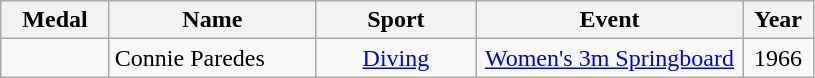<table class="wikitable"  style="font-size:100%;  text-align:center;">
<tr>
<th width="65">Medal</th>
<th width="130">Name</th>
<th width="100">Sport</th>
<th width="170">Event</th>
<th width="40">Year</th>
</tr>
<tr>
<td></td>
<td align=left>Connie Paredes</td>
<td><a href='#'>Diving</a></td>
<td><a href='#'>Women's 3m Springboard</a></td>
<td>1966</td>
</tr>
</table>
